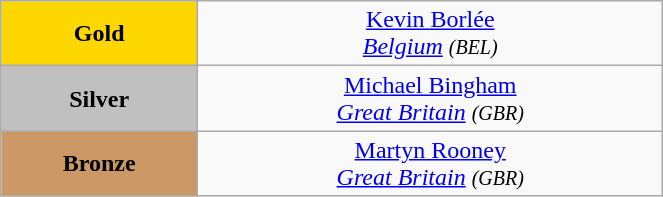<table class="wikitable" style=" text-align:center; " width="35%">
<tr>
<td bgcolor="gold"><strong>Gold</strong></td>
<td> <a href='#'>Kevin Borlée</a><br><em><a href='#'>Belgium</a> <small>(BEL)</small></em></td>
</tr>
<tr>
<td bgcolor="silver"><strong>Silver</strong></td>
<td> <a href='#'>Michael Bingham</a><br><em><a href='#'>Great Britain</a> <small>(GBR)</small></em></td>
</tr>
<tr>
<td bgcolor="CC9966"><strong>Bronze</strong></td>
<td> <a href='#'>Martyn Rooney</a><br><em><a href='#'>Great Britain</a> <small>(GBR)</small></em></td>
</tr>
</table>
